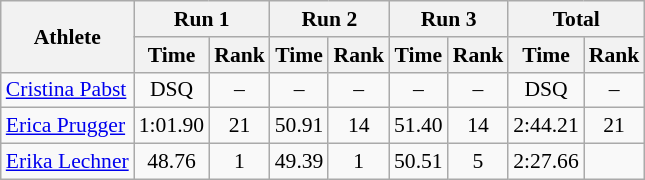<table class="wikitable" border="1" style="font-size:90%">
<tr>
<th rowspan="2">Athlete</th>
<th colspan="2">Run 1</th>
<th colspan="2">Run 2</th>
<th colspan="2">Run 3</th>
<th colspan="2">Total</th>
</tr>
<tr>
<th>Time</th>
<th>Rank</th>
<th>Time</th>
<th>Rank</th>
<th>Time</th>
<th>Rank</th>
<th>Time</th>
<th>Rank</th>
</tr>
<tr>
<td><a href='#'>Cristina Pabst</a></td>
<td align="center">DSQ</td>
<td align="center">–</td>
<td align="center">–</td>
<td align="center">–</td>
<td align="center">–</td>
<td align="center">–</td>
<td align="center">DSQ</td>
<td align="center">–</td>
</tr>
<tr>
<td><a href='#'>Erica Prugger</a></td>
<td align="center">1:01.90</td>
<td align="center">21</td>
<td align="center">50.91</td>
<td align="center">14</td>
<td align="center">51.40</td>
<td align="center">14</td>
<td align="center">2:44.21</td>
<td align="center">21</td>
</tr>
<tr>
<td><a href='#'>Erika Lechner</a></td>
<td align="center">48.76</td>
<td align="center">1</td>
<td align="center">49.39</td>
<td align="center">1</td>
<td align="center">50.51</td>
<td align="center">5</td>
<td align="center">2:27.66</td>
<td align="center"></td>
</tr>
</table>
